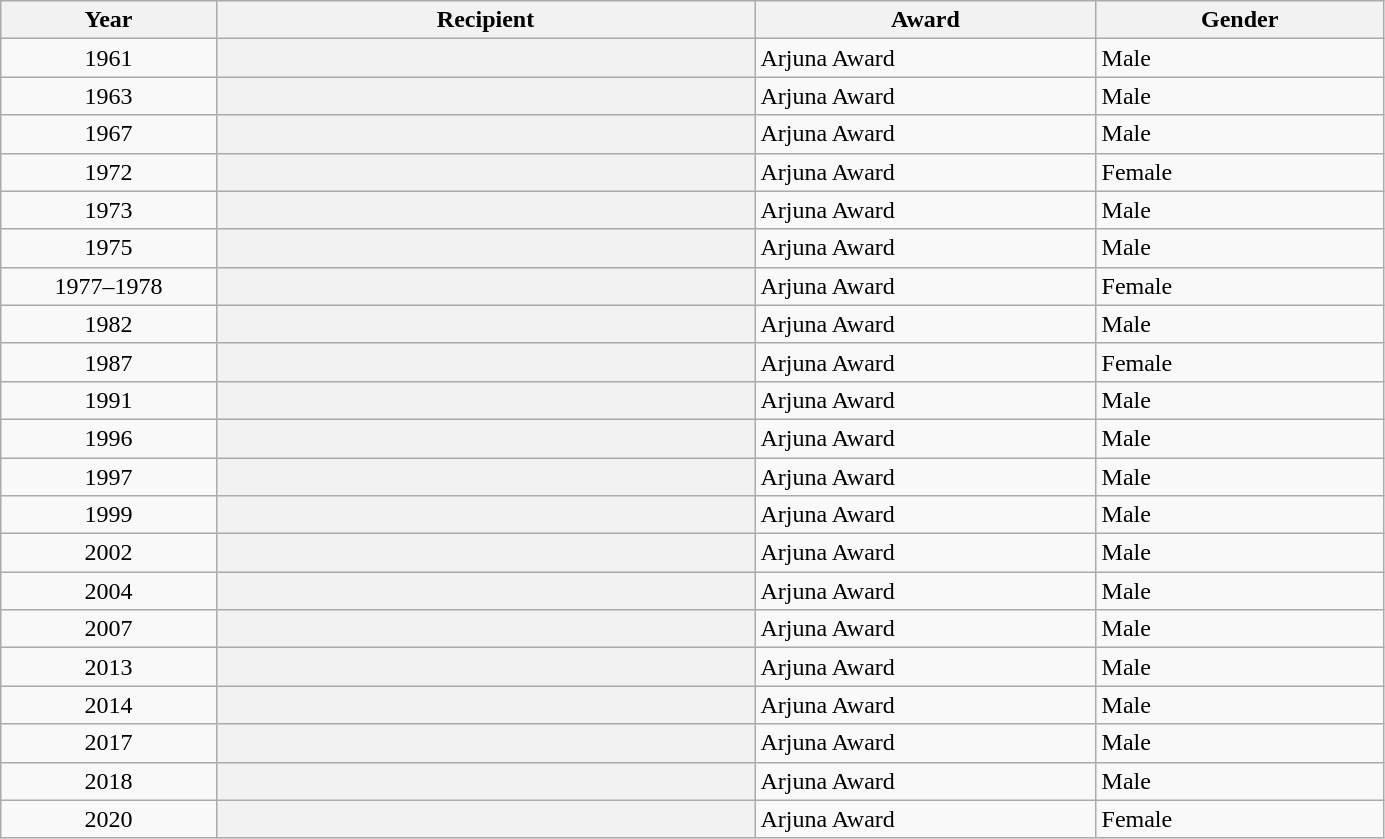<table class="wikitable plainrowheaders sortable" style="width:73%">
<tr>
<th scope="col" style="width:12%">Year</th>
<th scope="col" style="width:30%">Recipient</th>
<th scope="col" style="width:19%">Award</th>
<th scope="col" style="width:16%">Gender</th>
</tr>
<tr>
<td style="text-align:center;">1961</td>
<th scope="row"></th>
<td>Arjuna Award</td>
<td>Male</td>
</tr>
<tr>
<td style="text-align:center;">1963</td>
<th scope="row"></th>
<td>Arjuna Award</td>
<td>Male</td>
</tr>
<tr>
<td style="text-align:center;">1967</td>
<th scope="row"></th>
<td>Arjuna Award</td>
<td>Male</td>
</tr>
<tr>
<td style="text-align:center;">1972</td>
<th scope="row"></th>
<td>Arjuna Award</td>
<td>Female</td>
</tr>
<tr>
<td style="text-align:center;">1973</td>
<th scope="row"></th>
<td>Arjuna Award</td>
<td>Male</td>
</tr>
<tr>
<td style="text-align:center;">1975</td>
<th scope="row"></th>
<td>Arjuna Award</td>
<td>Male</td>
</tr>
<tr>
<td style="text-align:center;">1977–1978</td>
<th scope="row"></th>
<td>Arjuna Award</td>
<td>Female</td>
</tr>
<tr>
<td style="text-align:center;">1982</td>
<th scope="row"></th>
<td>Arjuna Award</td>
<td>Male</td>
</tr>
<tr>
<td style="text-align:center;">1987</td>
<th scope="row"></th>
<td>Arjuna Award</td>
<td>Female</td>
</tr>
<tr>
<td style="text-align:center;">1991</td>
<th scope="row"></th>
<td>Arjuna Award</td>
<td>Male</td>
</tr>
<tr>
<td style="text-align:center;">1996</td>
<th scope="row"></th>
<td>Arjuna Award</td>
<td>Male</td>
</tr>
<tr>
<td style="text-align:center;">1997</td>
<th scope="row"></th>
<td>Arjuna Award</td>
<td>Male</td>
</tr>
<tr>
<td style="text-align:center;">1999</td>
<th scope="row"></th>
<td>Arjuna Award</td>
<td>Male</td>
</tr>
<tr>
<td style="text-align:center;">2002</td>
<th scope="row"></th>
<td>Arjuna Award</td>
<td>Male</td>
</tr>
<tr>
<td style="text-align:center;">2004</td>
<th scope="row"></th>
<td>Arjuna Award</td>
<td>Male</td>
</tr>
<tr>
<td style="text-align:center;">2007</td>
<th scope="row"></th>
<td>Arjuna Award</td>
<td>Male</td>
</tr>
<tr>
<td style="text-align:center;">2013</td>
<th scope="row"></th>
<td>Arjuna Award</td>
<td>Male</td>
</tr>
<tr>
<td style="text-align:center;">2014</td>
<th scope="row"></th>
<td>Arjuna Award</td>
<td>Male</td>
</tr>
<tr>
<td style="text-align:center;">2017</td>
<th scope="row"></th>
<td>Arjuna Award</td>
<td>Male</td>
</tr>
<tr>
<td style="text-align:center;">2018</td>
<th scope="row"></th>
<td>Arjuna Award</td>
<td>Male</td>
</tr>
<tr>
<td style="text-align:center;">2020</td>
<th scope="row"></th>
<td>Arjuna Award</td>
<td>Female</td>
</tr>
</table>
